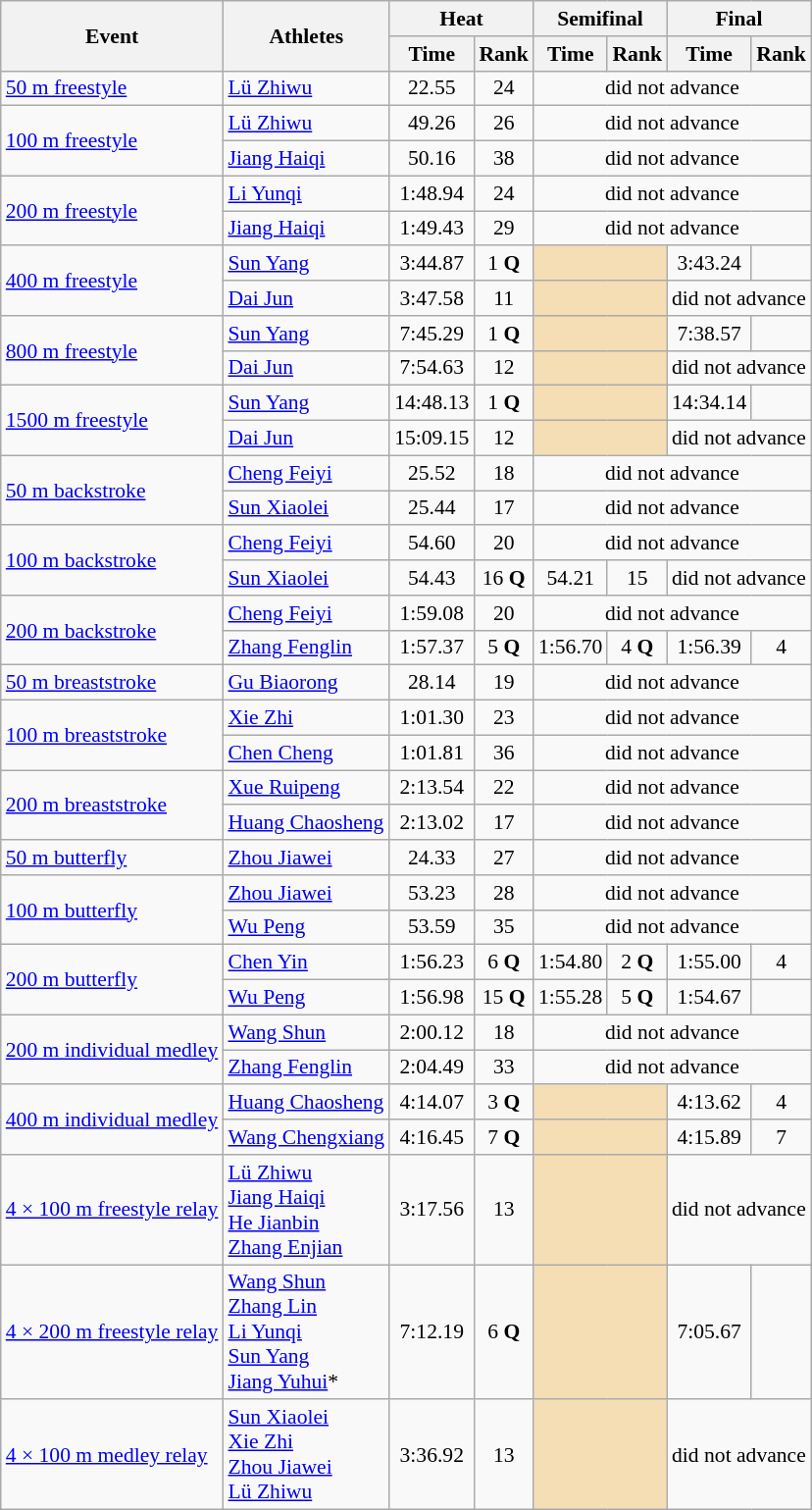<table class="wikitable" style="font-size:90%;">
<tr>
<th rowspan=2>Event</th>
<th rowspan=2>Athletes</th>
<th colspan=2>Heat</th>
<th colspan=2>Semifinal</th>
<th colspan=2>Final</th>
</tr>
<tr>
<th>Time</th>
<th>Rank</th>
<th>Time</th>
<th>Rank</th>
<th>Time</th>
<th>Rank</th>
</tr>
<tr>
<td><a href='#'>50 m freestyle</a></td>
<td><a href='#'>Lü Zhiwu</a></td>
<td align=center>22.55</td>
<td align=center>24</td>
<td style="text-align:center;" colspan="4">did not advance</td>
</tr>
<tr>
<td rowspan=2><a href='#'>100 m freestyle</a></td>
<td><a href='#'>Lü Zhiwu</a></td>
<td align=center>49.26</td>
<td align=center>26</td>
<td style="text-align:center;" colspan="4">did not advance</td>
</tr>
<tr>
<td><a href='#'>Jiang Haiqi</a></td>
<td align=center>50.16</td>
<td align=center>38</td>
<td style="text-align:center;" colspan="4">did not advance</td>
</tr>
<tr>
<td rowspan=2><a href='#'>200 m freestyle</a></td>
<td><a href='#'>Li Yunqi</a></td>
<td align=center>1:48.94</td>
<td align=center>24</td>
<td style="text-align:center;" colspan="4">did not advance</td>
</tr>
<tr>
<td><a href='#'>Jiang Haiqi</a></td>
<td align=center>1:49.43</td>
<td align=center>29</td>
<td style="text-align:center;" colspan="4">did not advance</td>
</tr>
<tr>
<td rowspan=2><a href='#'>400 m freestyle</a></td>
<td><a href='#'>Sun Yang</a></td>
<td align=center>3:44.87</td>
<td align=center>1 <strong>Q</strong></td>
<td colspan="2" style="background:wheat;"></td>
<td align=center>3:43.24</td>
<td align=center></td>
</tr>
<tr>
<td><a href='#'>Dai Jun</a></td>
<td align=center>3:47.58</td>
<td align=center>11</td>
<td colspan="2" style="background:wheat;"></td>
<td style="text-align:center;" colspan="2">did not advance</td>
</tr>
<tr>
<td rowspan=2><a href='#'>800 m freestyle</a></td>
<td><a href='#'>Sun Yang</a></td>
<td align=center>7:45.29</td>
<td align=center>1 <strong>Q</strong></td>
<td colspan="2" style="background:wheat;"></td>
<td align=center>7:38.57</td>
<td align=center></td>
</tr>
<tr>
<td><a href='#'>Dai Jun</a></td>
<td align=center>7:54.63</td>
<td align=center>12</td>
<td colspan="2" style="background:wheat;"></td>
<td style="text-align:center;" colspan="2">did not advance</td>
</tr>
<tr>
<td rowspan=2><a href='#'>1500 m freestyle</a></td>
<td><a href='#'>Sun Yang</a></td>
<td align=center>14:48.13</td>
<td align=center>1 <strong>Q</strong></td>
<td colspan="2" style="background:wheat;"></td>
<td align=center>14:34.14</td>
<td align=center></td>
</tr>
<tr>
<td><a href='#'>Dai Jun</a></td>
<td align=center>15:09.15</td>
<td align=center>12</td>
<td colspan="2" style="background:wheat;"></td>
<td style="text-align:center;" colspan="2">did not advance</td>
</tr>
<tr>
<td rowspan=2><a href='#'>50 m backstroke</a></td>
<td><a href='#'>Cheng Feiyi</a></td>
<td align=center>25.52</td>
<td align=center>18</td>
<td style="text-align:center;" colspan="4">did not advance</td>
</tr>
<tr>
<td><a href='#'>Sun Xiaolei</a></td>
<td align=center>25.44</td>
<td align=center>17</td>
<td style="text-align:center;" colspan="4">did not advance</td>
</tr>
<tr>
<td rowspan=2><a href='#'>100 m backstroke</a></td>
<td><a href='#'>Cheng Feiyi</a></td>
<td align=center>54.60</td>
<td align=center>20</td>
<td style="text-align:center;" colspan="4">did not advance</td>
</tr>
<tr>
<td><a href='#'>Sun Xiaolei</a></td>
<td align=center>54.43</td>
<td align=center>16 <strong>Q</strong></td>
<td align=center>54.21</td>
<td align=center>15</td>
<td style="text-align:center;" colspan="2">did not advance</td>
</tr>
<tr>
<td rowspan=2><a href='#'>200 m backstroke</a></td>
<td><a href='#'>Cheng Feiyi</a></td>
<td align=center>1:59.08</td>
<td align=center>20</td>
<td style="text-align:center;" colspan="4">did not advance</td>
</tr>
<tr>
<td><a href='#'>Zhang Fenglin</a></td>
<td align=center>1:57.37</td>
<td align=center>5 <strong>Q</strong></td>
<td align=center>1:56.70</td>
<td align=center>4 <strong>Q</strong></td>
<td align=center>1:56.39</td>
<td align=center>4</td>
</tr>
<tr>
<td><a href='#'>50 m breaststroke</a></td>
<td><a href='#'>Gu Biaorong</a></td>
<td align=center>28.14</td>
<td align=center>19</td>
<td style="text-align:center;" colspan="4">did not advance</td>
</tr>
<tr>
<td rowspan=2><a href='#'>100 m breaststroke</a></td>
<td><a href='#'>Xie Zhi</a></td>
<td align=center>1:01.30</td>
<td align=center>23</td>
<td style="text-align:center;" colspan="4">did not advance</td>
</tr>
<tr>
<td><a href='#'>Chen Cheng</a></td>
<td align=center>1:01.81</td>
<td align=center>36</td>
<td style="text-align:center;" colspan="4">did not advance</td>
</tr>
<tr>
<td rowspan=2><a href='#'>200 m breaststroke</a></td>
<td><a href='#'>Xue Ruipeng</a></td>
<td align=center>2:13.54</td>
<td align=center>22</td>
<td style="text-align:center;" colspan="4">did not advance</td>
</tr>
<tr>
<td><a href='#'>Huang Chaosheng</a></td>
<td align=center>2:13.02</td>
<td align=center>17</td>
<td style="text-align:center;" colspan="4">did not advance</td>
</tr>
<tr>
<td><a href='#'>50 m butterfly</a></td>
<td><a href='#'>Zhou Jiawei</a></td>
<td align=center>24.33</td>
<td align=center>27</td>
<td style="text-align:center;" colspan="4">did not advance</td>
</tr>
<tr>
<td rowspan=2><a href='#'>100 m butterfly</a></td>
<td><a href='#'>Zhou Jiawei</a></td>
<td align=center>53.23</td>
<td align=center>28</td>
<td style="text-align:center;" colspan="4">did not advance</td>
</tr>
<tr>
<td><a href='#'>Wu Peng</a></td>
<td align=center>53.59</td>
<td align=center>35</td>
<td style="text-align:center;" colspan="4">did not advance</td>
</tr>
<tr>
<td rowspan=2><a href='#'>200 m butterfly</a></td>
<td><a href='#'>Chen Yin</a></td>
<td align=center>1:56.23</td>
<td align=center>6 <strong>Q</strong></td>
<td align=center>1:54.80</td>
<td align=center>2 <strong>Q</strong></td>
<td align=center>1:55.00</td>
<td align=center>4</td>
</tr>
<tr>
<td><a href='#'>Wu Peng</a></td>
<td align=center>1:56.98</td>
<td align=center>15 <strong>Q</strong></td>
<td align=center>1:55.28</td>
<td align=center>5 <strong>Q</strong></td>
<td align=center>1:54.67</td>
<td align=center></td>
</tr>
<tr>
<td rowspan=2><a href='#'>200 m individual medley</a></td>
<td><a href='#'>Wang Shun</a></td>
<td align=center>2:00.12</td>
<td align=center>18</td>
<td style="text-align:center;" colspan="4">did not advance</td>
</tr>
<tr>
<td><a href='#'>Zhang Fenglin</a></td>
<td align=center>2:04.49</td>
<td align=center>33</td>
<td style="text-align:center;" colspan="4">did not advance</td>
</tr>
<tr>
<td rowspan=2><a href='#'>400 m individual medley</a></td>
<td><a href='#'>Huang Chaosheng</a></td>
<td align=center>4:14.07</td>
<td align=center>3 <strong>Q</strong></td>
<td colspan="2" style="background:wheat;"></td>
<td align=center>4:13.62</td>
<td align=center>4</td>
</tr>
<tr>
<td><a href='#'>Wang Chengxiang</a></td>
<td align=center>4:16.45</td>
<td align=center>7 <strong>Q</strong></td>
<td colspan="2" style="background:wheat;"></td>
<td align=center>4:15.89</td>
<td align=center>7</td>
</tr>
<tr>
<td><a href='#'>4 × 100 m freestyle relay</a></td>
<td><a href='#'>Lü Zhiwu</a><br><a href='#'>Jiang Haiqi</a><br><a href='#'>He Jianbin</a><br><a href='#'>Zhang Enjian</a></td>
<td align=center>3:17.56</td>
<td align=center>13</td>
<td colspan="2" style="background:wheat;"></td>
<td style="text-align:center;" colspan="2">did not advance</td>
</tr>
<tr>
<td><a href='#'>4 × 200 m freestyle relay</a></td>
<td><a href='#'>Wang Shun</a><br><a href='#'>Zhang Lin</a><br><a href='#'>Li Yunqi</a><br><a href='#'>Sun Yang</a><br><a href='#'>Jiang Yuhui</a>*</td>
<td align=center>7:12.19</td>
<td align=center>6 <strong>Q</strong></td>
<td colspan="2" style="background:wheat;"></td>
<td align=center>7:05.67</td>
<td align=center></td>
</tr>
<tr>
<td><a href='#'>4 × 100 m medley relay</a></td>
<td><a href='#'>Sun Xiaolei</a><br><a href='#'>Xie Zhi</a><br><a href='#'>Zhou Jiawei</a><br><a href='#'>Lü Zhiwu</a></td>
<td align=center>3:36.92</td>
<td align=center>13</td>
<td colspan="2" style="background:wheat;"></td>
<td style="text-align:center;" colspan="2">did not advance</td>
</tr>
</table>
